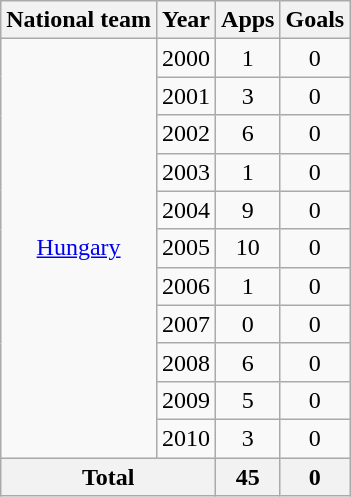<table class="wikitable" style="text-align:center">
<tr>
<th>National team</th>
<th>Year</th>
<th>Apps</th>
<th>Goals</th>
</tr>
<tr>
<td rowspan="11"><a href='#'>Hungary</a></td>
<td>2000</td>
<td>1</td>
<td>0</td>
</tr>
<tr>
<td>2001</td>
<td>3</td>
<td>0</td>
</tr>
<tr>
<td>2002</td>
<td>6</td>
<td>0</td>
</tr>
<tr>
<td>2003</td>
<td>1</td>
<td>0</td>
</tr>
<tr>
<td>2004</td>
<td>9</td>
<td>0</td>
</tr>
<tr>
<td>2005</td>
<td>10</td>
<td>0</td>
</tr>
<tr>
<td>2006</td>
<td>1</td>
<td>0</td>
</tr>
<tr>
<td>2007</td>
<td>0</td>
<td>0</td>
</tr>
<tr>
<td>2008</td>
<td>6</td>
<td>0</td>
</tr>
<tr>
<td>2009</td>
<td>5</td>
<td>0</td>
</tr>
<tr>
<td>2010</td>
<td>3</td>
<td>0</td>
</tr>
<tr>
<th colspan="2">Total</th>
<th>45</th>
<th>0</th>
</tr>
</table>
